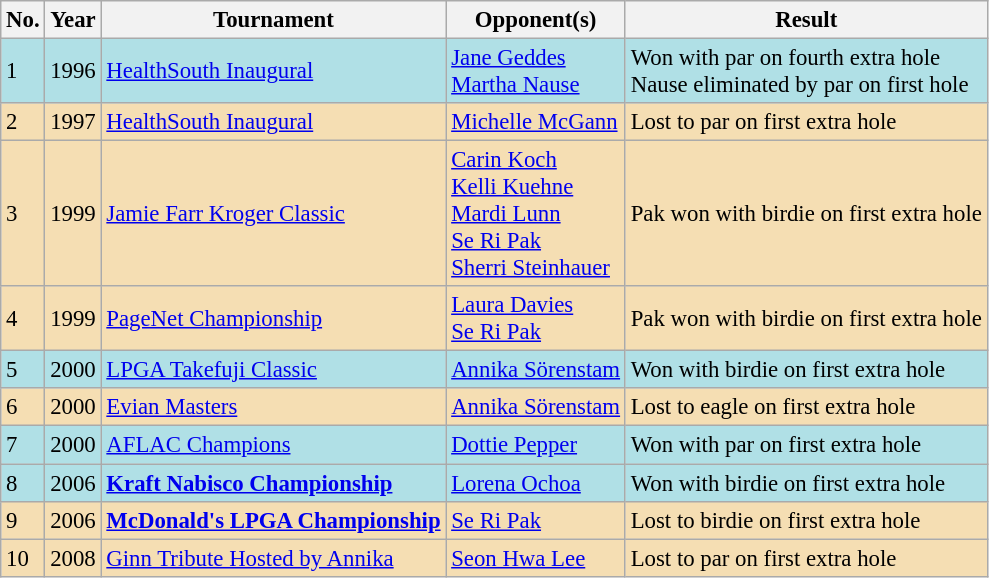<table class="wikitable" style="font-size:95%;">
<tr>
<th>No.</th>
<th>Year</th>
<th>Tournament</th>
<th>Opponent(s)</th>
<th>Result</th>
</tr>
<tr style="background:#B0E0E6;">
<td>1</td>
<td>1996</td>
<td><a href='#'>HealthSouth Inaugural</a></td>
<td> <a href='#'>Jane Geddes</a><br> <a href='#'>Martha Nause</a></td>
<td>Won with par on fourth extra hole<br>Nause eliminated by par on first hole</td>
</tr>
<tr style="background:#F5DEB3;">
<td>2</td>
<td>1997</td>
<td><a href='#'>HealthSouth Inaugural</a></td>
<td> <a href='#'>Michelle McGann</a></td>
<td>Lost to par on first extra hole</td>
</tr>
<tr style="background:#F5DEB3;">
<td>3</td>
<td>1999</td>
<td><a href='#'>Jamie Farr Kroger Classic</a></td>
<td> <a href='#'>Carin Koch</a><br> <a href='#'>Kelli Kuehne</a><br> <a href='#'>Mardi Lunn</a><br> <a href='#'>Se Ri Pak</a><br> <a href='#'>Sherri Steinhauer</a></td>
<td>Pak won with birdie on first extra hole</td>
</tr>
<tr style="background:#F5DEB3;">
<td>4</td>
<td>1999</td>
<td><a href='#'>PageNet Championship</a></td>
<td> <a href='#'>Laura Davies</a><br> <a href='#'>Se Ri Pak</a></td>
<td>Pak won with birdie on first extra hole</td>
</tr>
<tr style="background:#B0E0E6;">
<td>5</td>
<td>2000</td>
<td><a href='#'>LPGA Takefuji Classic</a></td>
<td> <a href='#'>Annika Sörenstam</a></td>
<td>Won with birdie on first extra hole</td>
</tr>
<tr style="background:#F5DEB3;">
<td>6</td>
<td>2000</td>
<td><a href='#'>Evian Masters</a></td>
<td> <a href='#'>Annika Sörenstam</a></td>
<td>Lost to eagle on first extra hole</td>
</tr>
<tr style="background:#B0E0E6;">
<td>7</td>
<td>2000</td>
<td><a href='#'>AFLAC Champions</a></td>
<td> <a href='#'>Dottie Pepper</a></td>
<td>Won with par on first extra hole</td>
</tr>
<tr style="background:#B0E0E6;">
<td>8</td>
<td>2006</td>
<td><strong><a href='#'>Kraft Nabisco Championship</a></strong></td>
<td> <a href='#'>Lorena Ochoa</a></td>
<td>Won with birdie on first extra hole</td>
</tr>
<tr style="background:#F5DEB3;">
<td>9</td>
<td>2006</td>
<td><strong><a href='#'>McDonald's LPGA Championship</a></strong></td>
<td> <a href='#'>Se Ri Pak</a></td>
<td>Lost to birdie on first extra hole</td>
</tr>
<tr style="background:#F5DEB3;">
<td>10</td>
<td>2008</td>
<td><a href='#'>Ginn Tribute Hosted by Annika</a></td>
<td> <a href='#'>Seon Hwa Lee</a></td>
<td>Lost to par on first extra hole</td>
</tr>
</table>
